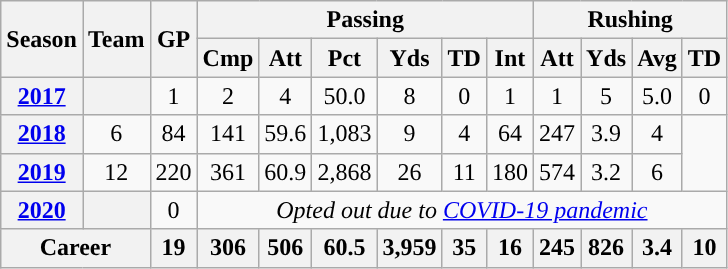<table class="wikitable" style="text-align:center;">
<tr>
<th rowspan="2">Season</th>
<th rowspan="2">Team</th>
<th rowspan="2">GP</th>
<th colspan="6">Passing</th>
<th colspan="4">Rushing</th>
</tr>
<tr>
<th>Cmp</th>
<th>Att</th>
<th>Pct</th>
<th>Yds</th>
<th>TD</th>
<th>Int</th>
<th>Att</th>
<th>Yds</th>
<th>Avg</th>
<th>TD</th>
</tr>
<tr>
<th><a href='#'>2017</a></th>
<th><a href='#'></a></th>
<td>1</td>
<td>2</td>
<td>4</td>
<td>50.0</td>
<td>8</td>
<td>0</td>
<td>1</td>
<td>1</td>
<td>5</td>
<td>5.0</td>
<td>0</td>
</tr>
<tr>
<th><a href='#'>2018</a></th>
<td>6</td>
<td>84</td>
<td>141</td>
<td>59.6</td>
<td>1,083</td>
<td>9</td>
<td>4</td>
<td>64</td>
<td>247</td>
<td>3.9</td>
<td>4</td>
</tr>
<tr>
<th><a href='#'>2019</a></th>
<td>12</td>
<td>220</td>
<td>361</td>
<td>60.9</td>
<td>2,868</td>
<td>26</td>
<td>11</td>
<td>180</td>
<td>574</td>
<td>3.2</td>
<td>6</td>
</tr>
<tr>
<th><a href='#'>2020</a></th>
<th><a href='#'></a></th>
<td>0</td>
<td colspan="10"><em>Opted out due to <a href='#'>COVID-19 pandemic</a></em></td>
</tr>
<tr>
<th colspan="2">Career</th>
<th>19</th>
<th>306</th>
<th>506</th>
<th>60.5</th>
<th>3,959</th>
<th>35</th>
<th>16</th>
<th>245</th>
<th>826</th>
<th>3.4</th>
<th>10</th>
</tr>
</table>
